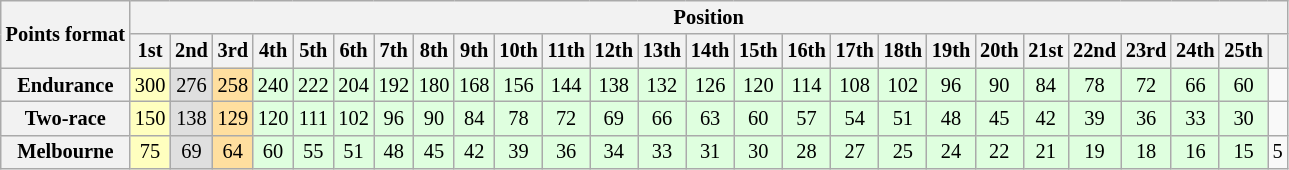<table class="wikitable" style="font-size:85%; text-align:center">
<tr>
<th rowspan="2">Points format</th>
<th colspan="26">Position</th>
</tr>
<tr>
<th>1st</th>
<th>2nd</th>
<th>3rd</th>
<th>4th</th>
<th>5th</th>
<th>6th</th>
<th>7th</th>
<th>8th</th>
<th>9th</th>
<th>10th</th>
<th>11th</th>
<th>12th</th>
<th>13th</th>
<th>14th</th>
<th>15th</th>
<th>16th</th>
<th>17th</th>
<th>18th</th>
<th>19th</th>
<th>20th</th>
<th>21st</th>
<th>22nd</th>
<th>23rd</th>
<th>24th</th>
<th>25th</th>
<th></th>
</tr>
<tr>
<th>Endurance</th>
<td style="background: #ffffbf">300</td>
<td style="background: #dfdfdf">276</td>
<td style="background: #ffdf9f">258</td>
<td style="background: #dfffdf">240</td>
<td style="background: #dfffdf">222</td>
<td style="background: #dfffdf">204</td>
<td style="background: #dfffdf">192</td>
<td style="background: #dfffdf">180</td>
<td style="background: #dfffdf">168</td>
<td style="background: #dfffdf">156</td>
<td style="background: #dfffdf">144</td>
<td style="background: #dfffdf">138</td>
<td style="background: #dfffdf">132</td>
<td style="background: #dfffdf">126</td>
<td style="background: #dfffdf">120</td>
<td style="background: #dfffdf">114</td>
<td style="background: #dfffdf">108</td>
<td style="background: #dfffdf">102</td>
<td style="background: #dfffdf">96</td>
<td style="background: #dfffdf">90</td>
<td style="background: #dfffdf">84</td>
<td style="background: #dfffdf">78</td>
<td style="background: #dfffdf">72</td>
<td style="background: #dfffdf">66</td>
<td style="background: #dfffdf">60</td>
<td></td>
</tr>
<tr>
<th>Two-race</th>
<td style="background: #ffffbf">150</td>
<td style="background: #dfdfdf">138</td>
<td style="background: #ffdf9f">129</td>
<td style="background: #dfffdf">120</td>
<td style="background: #dfffdf">111</td>
<td style="background: #dfffdf">102</td>
<td style="background: #dfffdf">96</td>
<td style="background: #dfffdf">90</td>
<td style="background: #dfffdf">84</td>
<td style="background: #dfffdf">78</td>
<td style="background: #dfffdf">72</td>
<td style="background: #dfffdf">69</td>
<td style="background: #dfffdf">66</td>
<td style="background: #dfffdf">63</td>
<td style="background: #dfffdf">60</td>
<td style="background: #dfffdf">57</td>
<td style="background: #dfffdf">54</td>
<td style="background: #dfffdf">51</td>
<td style="background: #dfffdf">48</td>
<td style="background: #dfffdf">45</td>
<td style="background: #dfffdf">42</td>
<td style="background: #dfffdf">39</td>
<td style="background: #dfffdf">36</td>
<td style="background: #dfffdf">33</td>
<td style="background: #dfffdf">30</td>
<td></td>
</tr>
<tr>
<th>Melbourne</th>
<td style="background: #ffffbf">75</td>
<td style="background: #dfdfdf">69</td>
<td style="background: #ffdf9f">64</td>
<td style="background: #dfffdf">60</td>
<td style="background: #dfffdf">55</td>
<td style="background: #dfffdf">51</td>
<td style="background: #dfffdf">48</td>
<td style="background: #dfffdf">45</td>
<td style="background: #dfffdf">42</td>
<td style="background: #dfffdf">39</td>
<td style="background: #dfffdf">36</td>
<td style="background: #dfffdf">34</td>
<td style="background: #dfffdf">33</td>
<td style="background: #dfffdf">31</td>
<td style="background: #dfffdf">30</td>
<td style="background: #dfffdf">28</td>
<td style="background: #dfffdf">27</td>
<td style="background: #dfffdf">25</td>
<td style="background: #dfffdf">24</td>
<td style="background: #dfffdf">22</td>
<td style="background: #dfffdf">21</td>
<td style="background: #dfffdf">19</td>
<td style="background: #dfffdf">18</td>
<td style="background: #dfffdf">16</td>
<td style="background: #dfffdf">15</td>
<td>5</td>
</tr>
</table>
